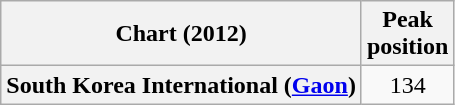<table class="wikitable plainrowheaders" style="text-align:center">
<tr>
<th scope="col">Chart (2012)</th>
<th scope="col">Peak<br>position</th>
</tr>
<tr>
<th scope="row">South Korea International (<a href='#'>Gaon</a>)</th>
<td>134</td>
</tr>
</table>
